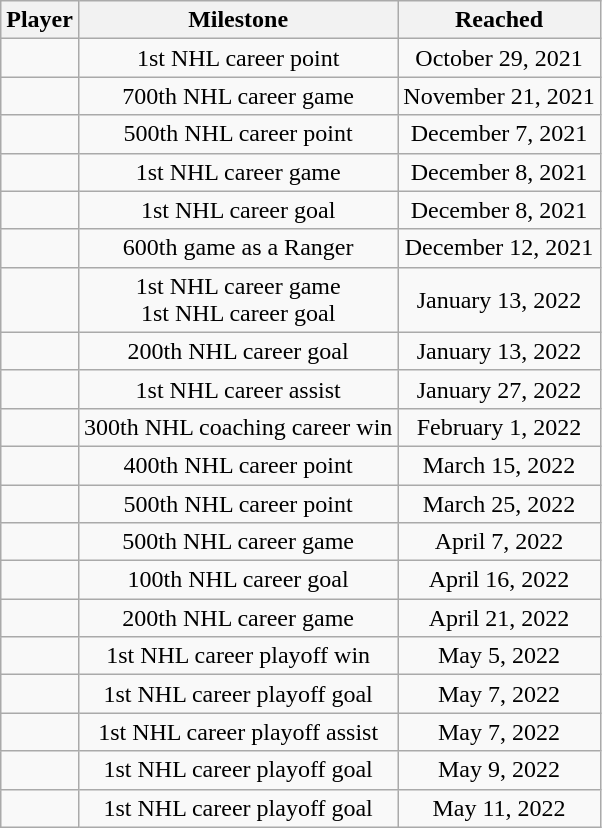<table class="wikitable sortable" style="text-align:center;">
<tr>
<th>Player</th>
<th>Milestone</th>
<th>Reached</th>
</tr>
<tr>
<td></td>
<td>1st NHL career point</td>
<td>October 29, 2021</td>
</tr>
<tr>
<td></td>
<td>700th NHL career game</td>
<td>November 21, 2021</td>
</tr>
<tr>
<td></td>
<td>500th NHL career point</td>
<td>December 7, 2021</td>
</tr>
<tr>
<td></td>
<td>1st NHL career game</td>
<td>December 8, 2021</td>
</tr>
<tr>
<td></td>
<td>1st NHL career goal</td>
<td>December 8, 2021</td>
</tr>
<tr>
<td></td>
<td>600th game as a Ranger</td>
<td>December 12, 2021</td>
</tr>
<tr>
<td></td>
<td>1st NHL career game<br>1st NHL career goal</td>
<td>January 13, 2022</td>
</tr>
<tr>
<td></td>
<td>200th NHL career goal</td>
<td>January 13, 2022</td>
</tr>
<tr>
<td></td>
<td>1st NHL career assist</td>
<td>January 27, 2022</td>
</tr>
<tr>
<td></td>
<td>300th NHL coaching career win</td>
<td>February 1, 2022</td>
</tr>
<tr>
<td></td>
<td>400th NHL career point</td>
<td>March 15, 2022</td>
</tr>
<tr>
<td></td>
<td>500th NHL career point</td>
<td>March 25, 2022</td>
</tr>
<tr>
<td></td>
<td>500th NHL career game</td>
<td>April 7, 2022</td>
</tr>
<tr>
<td></td>
<td>100th NHL career goal</td>
<td>April 16, 2022</td>
</tr>
<tr>
<td></td>
<td>200th NHL career game</td>
<td>April 21, 2022</td>
</tr>
<tr>
<td></td>
<td>1st NHL career playoff win</td>
<td>May 5, 2022</td>
</tr>
<tr>
<td></td>
<td>1st NHL career playoff goal</td>
<td>May 7, 2022</td>
</tr>
<tr>
<td></td>
<td>1st NHL career playoff assist</td>
<td>May 7, 2022</td>
</tr>
<tr>
<td></td>
<td>1st NHL career playoff goal</td>
<td>May 9, 2022</td>
</tr>
<tr>
<td></td>
<td>1st NHL career playoff goal</td>
<td>May 11, 2022</td>
</tr>
</table>
